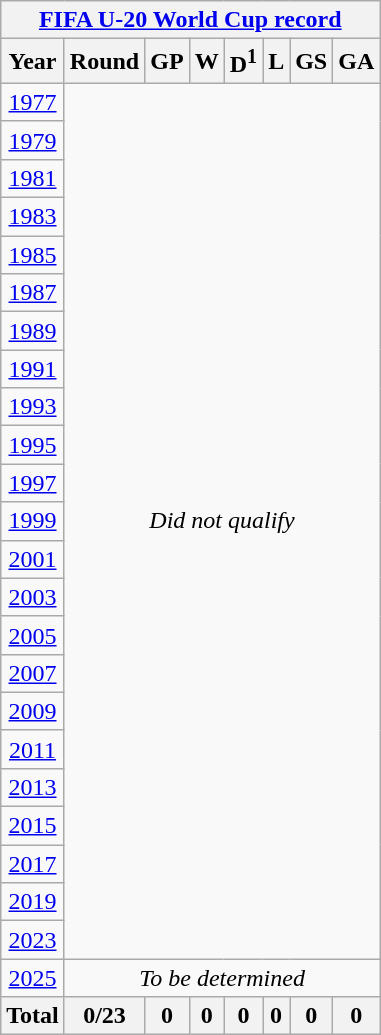<table class="wikitable" style="text-align: center;">
<tr>
<th colspan=8><a href='#'>FIFA U-20 World Cup record</a></th>
</tr>
<tr>
<th>Year</th>
<th>Round</th>
<th>GP</th>
<th>W</th>
<th>D<sup>1</sup></th>
<th>L</th>
<th>GS</th>
<th>GA</th>
</tr>
<tr>
<td> <a href='#'>1977</a></td>
<td colspan=7 rowspan=23><em>Did not qualify</em></td>
</tr>
<tr>
<td> <a href='#'>1979</a></td>
</tr>
<tr>
<td> <a href='#'>1981</a></td>
</tr>
<tr>
<td> <a href='#'>1983</a></td>
</tr>
<tr>
<td> <a href='#'>1985</a></td>
</tr>
<tr>
<td> <a href='#'>1987</a></td>
</tr>
<tr>
<td> <a href='#'>1989</a></td>
</tr>
<tr>
<td> <a href='#'>1991</a></td>
</tr>
<tr>
<td> <a href='#'>1993</a></td>
</tr>
<tr>
<td> <a href='#'>1995</a></td>
</tr>
<tr>
<td> <a href='#'>1997</a></td>
</tr>
<tr>
<td> <a href='#'>1999</a></td>
</tr>
<tr>
<td> <a href='#'>2001</a></td>
</tr>
<tr>
<td> <a href='#'>2003</a></td>
</tr>
<tr>
<td> <a href='#'>2005</a></td>
</tr>
<tr>
<td> <a href='#'>2007</a></td>
</tr>
<tr>
<td> <a href='#'>2009</a></td>
</tr>
<tr>
<td> <a href='#'>2011</a></td>
</tr>
<tr>
<td> <a href='#'>2013</a></td>
</tr>
<tr>
<td> <a href='#'>2015</a></td>
</tr>
<tr>
<td> <a href='#'>2017</a></td>
</tr>
<tr>
<td> <a href='#'>2019</a></td>
</tr>
<tr>
<td> <a href='#'>2023</a></td>
</tr>
<tr>
<td> <a href='#'>2025</a></td>
<td colspan="7"><em>To be determined</em></td>
</tr>
<tr>
<th><strong>Total</strong></th>
<th>0/23</th>
<th>0</th>
<th>0</th>
<th>0</th>
<th>0</th>
<th>0</th>
<th>0</th>
</tr>
</table>
